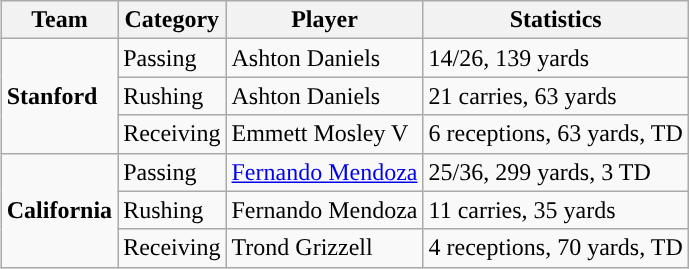<table class="wikitable" style="float: right;">
<tr>
<th>Team</th>
<th>Category</th>
<th>Player</th>
<th>Statistics</th>
</tr>
<tr>
<td rowspan=3><strong>Stanford</strong></td>
<td>Passing</td>
<td>Ashton Daniels</td>
<td>14/26, 139 yards</td>
</tr>
<tr>
<td>Rushing</td>
<td>Ashton Daniels</td>
<td>21 carries, 63 yards</td>
</tr>
<tr>
<td>Receiving</td>
<td>Emmett Mosley V</td>
<td>6 receptions, 63 yards, TD</td>
</tr>
<tr>
<td rowspan=3><strong>California</strong></td>
<td>Passing</td>
<td><a href='#'>Fernando Mendoza</a></td>
<td>25/36, 299 yards, 3 TD</td>
</tr>
<tr>
<td>Rushing</td>
<td>Fernando Mendoza</td>
<td>11 carries, 35 yards</td>
</tr>
<tr>
<td>Receiving</td>
<td>Trond Grizzell</td>
<td>4 receptions, 70 yards, TD</td>
</tr>
</table>
